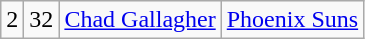<table class="wikitable">
<tr style="text-align:center;" bgcolor="">
<td>2</td>
<td>32</td>
<td><a href='#'>Chad Gallagher</a></td>
<td><a href='#'>Phoenix Suns</a></td>
</tr>
</table>
